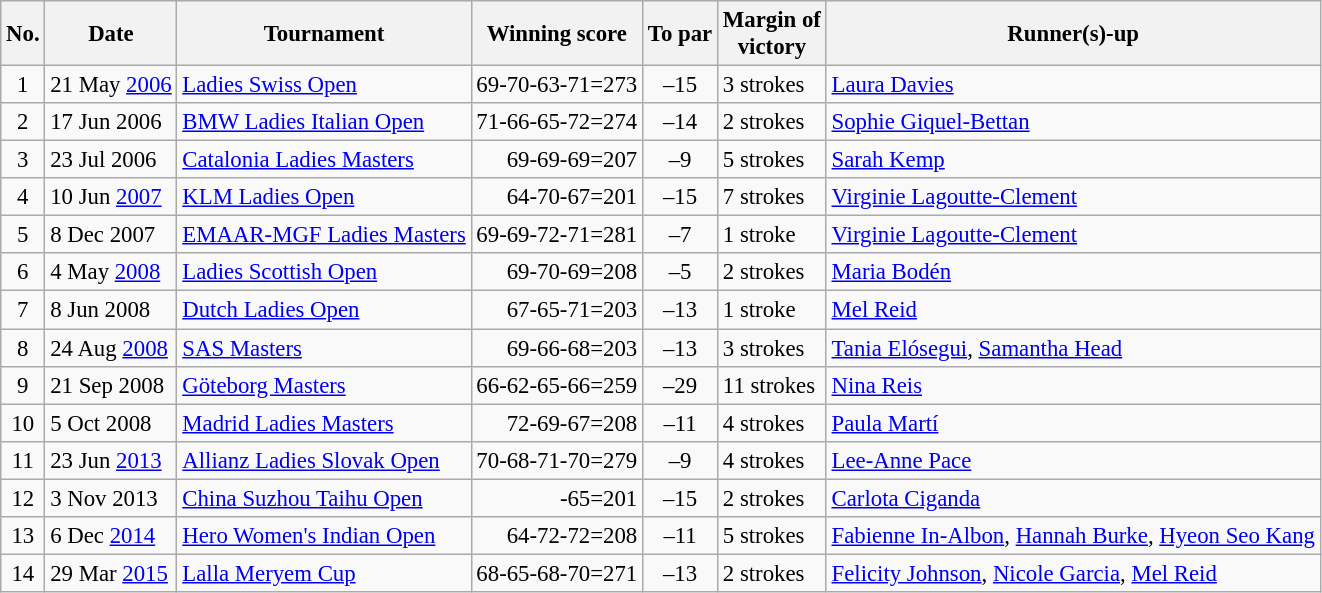<table class="wikitable" style="font-size:95%;">
<tr>
<th>No.</th>
<th>Date</th>
<th>Tournament</th>
<th>Winning score</th>
<th>To par</th>
<th>Margin of<br>victory</th>
<th>Runner(s)-up</th>
</tr>
<tr>
<td align=center>1</td>
<td>21 May <a href='#'>2006</a></td>
<td><a href='#'>Ladies Swiss Open</a></td>
<td align=right>69-70-63-71=273</td>
<td align=center>–15</td>
<td>3 strokes</td>
<td> <a href='#'>Laura Davies</a></td>
</tr>
<tr>
<td align=center>2</td>
<td>17 Jun 2006</td>
<td><a href='#'>BMW Ladies Italian Open</a></td>
<td align=right>71-66-65-72=274</td>
<td align=center>–14</td>
<td>2 strokes</td>
<td> <a href='#'>Sophie Giquel-Bettan</a></td>
</tr>
<tr>
<td align=center>3</td>
<td>23 Jul 2006</td>
<td><a href='#'>Catalonia Ladies Masters</a></td>
<td align=right>69-69-69=207</td>
<td align=center>–9</td>
<td>5 strokes</td>
<td> <a href='#'>Sarah Kemp</a></td>
</tr>
<tr>
<td align=center>4</td>
<td>10 Jun <a href='#'>2007</a></td>
<td><a href='#'>KLM Ladies Open</a></td>
<td align=right>64-70-67=201</td>
<td align=center>–15</td>
<td>7 strokes</td>
<td> <a href='#'>Virginie Lagoutte-Clement</a></td>
</tr>
<tr>
<td align=center>5</td>
<td>8 Dec 2007</td>
<td><a href='#'>EMAAR-MGF Ladies Masters</a></td>
<td align=right>69-69-72-71=281</td>
<td align=center>–7</td>
<td>1 stroke</td>
<td> <a href='#'>Virginie Lagoutte-Clement</a></td>
</tr>
<tr>
<td align=center>6</td>
<td>4 May <a href='#'>2008</a></td>
<td><a href='#'>Ladies Scottish Open</a></td>
<td align=right>69-70-69=208</td>
<td align=center>–5</td>
<td>2 strokes</td>
<td> <a href='#'>Maria Bodén</a></td>
</tr>
<tr>
<td align=center>7</td>
<td>8 Jun 2008</td>
<td><a href='#'>Dutch Ladies Open</a></td>
<td align=right>67-65-71=203</td>
<td align=center>–13</td>
<td>1 stroke</td>
<td> <a href='#'>Mel Reid</a></td>
</tr>
<tr>
<td align=center>8</td>
<td>24 Aug <a href='#'>2008</a></td>
<td><a href='#'>SAS Masters</a></td>
<td align=right>69-66-68=203</td>
<td align=center>–13</td>
<td>3 strokes</td>
<td> <a href='#'>Tania Elósegui</a>,  <a href='#'>Samantha Head</a></td>
</tr>
<tr>
<td align=center>9</td>
<td>21 Sep 2008</td>
<td><a href='#'>Göteborg Masters</a></td>
<td align=right>66-62-65-66=259</td>
<td align=center>–29</td>
<td>11 strokes</td>
<td> <a href='#'>Nina Reis</a></td>
</tr>
<tr>
<td align=center>10</td>
<td>5 Oct 2008</td>
<td><a href='#'>Madrid Ladies Masters</a></td>
<td align=right>72-69-67=208</td>
<td align=center>–11</td>
<td>4 strokes</td>
<td> <a href='#'>Paula Martí</a></td>
</tr>
<tr>
<td align=center>11</td>
<td>23 Jun <a href='#'>2013</a></td>
<td><a href='#'>Allianz Ladies Slovak Open</a></td>
<td align=right>70-68-71-70=279</td>
<td align=center>–9</td>
<td>4 strokes</td>
<td> <a href='#'>Lee-Anne Pace</a></td>
</tr>
<tr>
<td align=center>12</td>
<td>3 Nov 2013</td>
<td><a href='#'>China Suzhou Taihu Open</a></td>
<td align=right>-65=201</td>
<td align=center>–15</td>
<td>2 strokes</td>
<td> <a href='#'>Carlota Ciganda</a></td>
</tr>
<tr>
<td align=center>13</td>
<td>6 Dec <a href='#'>2014</a></td>
<td><a href='#'>Hero Women's Indian Open</a></td>
<td align=right>64-72-72=208</td>
<td align=center>–11</td>
<td>5 strokes</td>
<td> <a href='#'>Fabienne In-Albon</a>,  <a href='#'>Hannah Burke</a>,  <a href='#'>Hyeon Seo Kang</a></td>
</tr>
<tr>
<td align=center>14</td>
<td>29 Mar <a href='#'>2015</a></td>
<td><a href='#'>Lalla Meryem Cup</a></td>
<td align=right>68-65-68-70=271</td>
<td align=center>–13</td>
<td>2 strokes</td>
<td> <a href='#'>Felicity Johnson</a>,  <a href='#'>Nicole Garcia</a>,  <a href='#'>Mel Reid</a></td>
</tr>
</table>
